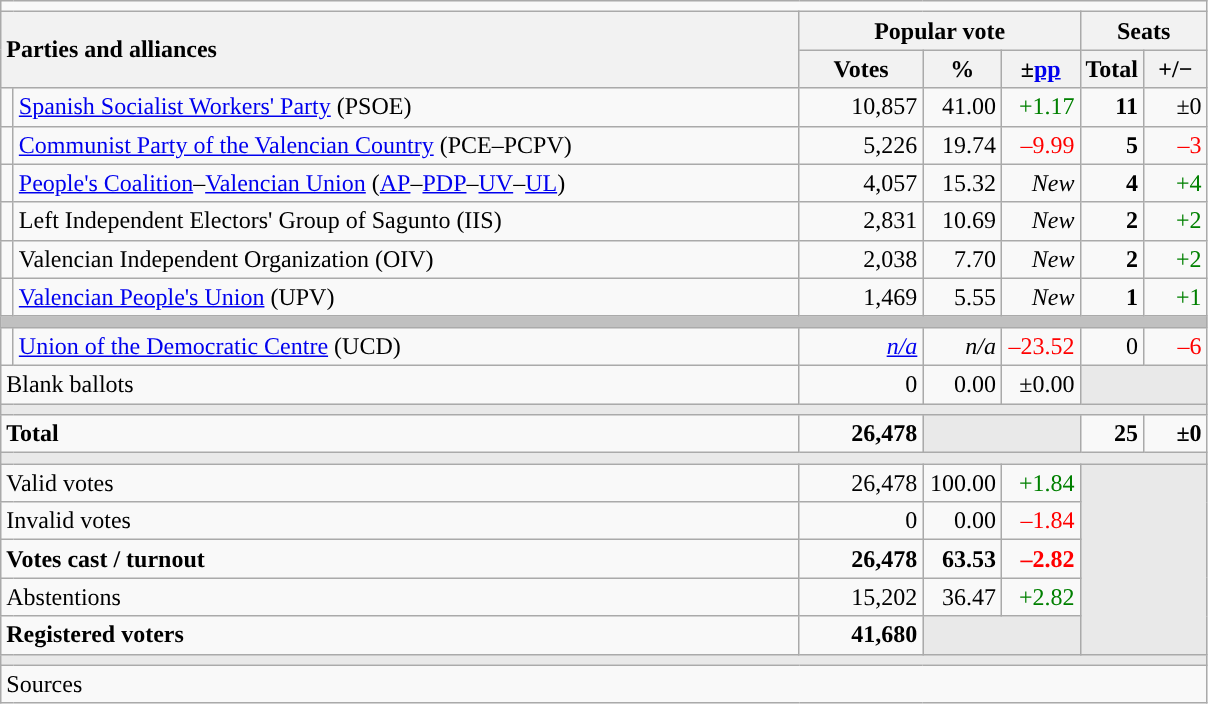<table class="wikitable" style="text-align:right;">
<tr>
<td colspan="7"></td>
</tr>
<tr>
<th style="text-align:left;" rowspan="2" colspan="2" width="525">Parties and alliances</th>
<th colspan="3">Popular vote</th>
<th colspan="2">Seats</th>
</tr>
<tr>
<th width="75">Votes</th>
<th width="45">%</th>
<th width="45">±<a href='#'>pp</a></th>
<th width="35">Total</th>
<th width="35">+/−</th>
</tr>
<tr>
<td width="1" style="color:inherit;background:"></td>
<td align="left"><a href='#'>Spanish Socialist Workers' Party</a> (PSOE)</td>
<td>10,857</td>
<td>41.00</td>
<td style="color:green;">+1.17</td>
<td><strong>11</strong></td>
<td>±0</td>
</tr>
<tr>
<td style="color:inherit;background:"></td>
<td align="left"><a href='#'>Communist Party of the Valencian Country</a> (PCE–PCPV)</td>
<td>5,226</td>
<td>19.74</td>
<td style="color:red;">–9.99</td>
<td><strong>5</strong></td>
<td style="color:red;">–3</td>
</tr>
<tr>
<td style="color:inherit;background:"></td>
<td align="left"><a href='#'>People's Coalition</a>–<a href='#'>Valencian Union</a> (<a href='#'>AP</a>–<a href='#'>PDP</a>–<a href='#'>UV</a>–<a href='#'>UL</a>)</td>
<td>4,057</td>
<td>15.32</td>
<td><em>New</em></td>
<td><strong>4</strong></td>
<td style="color:green;">+4</td>
</tr>
<tr>
<td style="color:inherit;background:"></td>
<td align="left">Left Independent Electors' Group of Sagunto (IIS)</td>
<td>2,831</td>
<td>10.69</td>
<td><em>New</em></td>
<td><strong>2</strong></td>
<td style="color:green;">+2</td>
</tr>
<tr>
<td style="color:inherit;background:"></td>
<td align="left">Valencian Independent Organization (OIV)</td>
<td>2,038</td>
<td>7.70</td>
<td><em>New</em></td>
<td><strong>2</strong></td>
<td style="color:green;">+2</td>
</tr>
<tr>
<td style="color:inherit;background:"></td>
<td align="left"><a href='#'>Valencian People's Union</a> (UPV)</td>
<td>1,469</td>
<td>5.55</td>
<td><em>New</em></td>
<td><strong>1</strong></td>
<td style="color:green;">+1</td>
</tr>
<tr>
<td colspan="7" bgcolor="#C0C0C0"></td>
</tr>
<tr>
<td style="color:inherit;background:"></td>
<td align="left"><a href='#'>Union of the Democratic Centre</a> (UCD)</td>
<td><em><a href='#'>n/a</a></em></td>
<td><em>n/a</em></td>
<td style="color:red;">–23.52</td>
<td>0</td>
<td style="color:red;">–6</td>
</tr>
<tr>
<td align="left" colspan="2">Blank ballots</td>
<td>0</td>
<td>0.00</td>
<td>±0.00</td>
<td bgcolor="#E9E9E9" colspan="2"></td>
</tr>
<tr>
<td colspan="7" bgcolor="#E9E9E9"></td>
</tr>
<tr style="font-weight:bold;">
<td align="left" colspan="2">Total</td>
<td>26,478</td>
<td bgcolor="#E9E9E9" colspan="2"></td>
<td>25</td>
<td>±0</td>
</tr>
<tr>
<td colspan="7" bgcolor="#E9E9E9"></td>
</tr>
<tr>
<td align="left" colspan="2">Valid votes</td>
<td>26,478</td>
<td>100.00</td>
<td style="color:green;">+1.84</td>
<td bgcolor="#E9E9E9" colspan="2" rowspan="5"></td>
</tr>
<tr>
<td align="left" colspan="2">Invalid votes</td>
<td>0</td>
<td>0.00</td>
<td style="color:red;">–1.84</td>
</tr>
<tr style="font-weight:bold;">
<td align="left" colspan="2">Votes cast / turnout</td>
<td>26,478</td>
<td>63.53</td>
<td style="color:red;">–2.82</td>
</tr>
<tr>
<td align="left" colspan="2">Abstentions</td>
<td>15,202</td>
<td>36.47</td>
<td style="color:green;">+2.82</td>
</tr>
<tr style="font-weight:bold;">
<td align="left" colspan="2">Registered voters</td>
<td>41,680</td>
<td bgcolor="#E9E9E9" colspan="2"></td>
</tr>
<tr>
<td colspan="7" bgcolor="#E9E9E9"></td>
</tr>
<tr>
<td align="left" colspan="7">Sources</td>
</tr>
</table>
